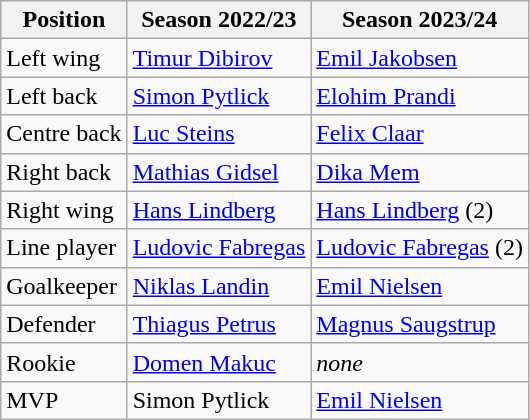<table class="wikitable" style="text-align:left">
<tr>
<th>Position</th>
<th>Season 2022/23</th>
<th>Season 2023/24</th>
</tr>
<tr>
<td>Left wing</td>
<td> <a href='#'>Timur Dibirov</a></td>
<td> <a href='#'>Emil Jakobsen</a></td>
</tr>
<tr>
<td>Left back</td>
<td> <a href='#'>Simon Pytlick</a></td>
<td> <a href='#'>Elohim Prandi</a></td>
</tr>
<tr>
<td>Centre back</td>
<td> <a href='#'>Luc Steins</a></td>
<td> <a href='#'>Felix Claar</a></td>
</tr>
<tr>
<td>Right back</td>
<td> <a href='#'>Mathias Gidsel</a></td>
<td> <a href='#'>Dika Mem</a></td>
</tr>
<tr>
<td>Right wing</td>
<td> <a href='#'>Hans Lindberg</a></td>
<td> <a href='#'>Hans Lindberg</a> (2)</td>
</tr>
<tr>
<td>Line player</td>
<td> <a href='#'>Ludovic Fabregas</a></td>
<td> <a href='#'>Ludovic Fabregas</a> (2)</td>
</tr>
<tr>
<td>Goalkeeper</td>
<td> <a href='#'>Niklas Landin</a></td>
<td> <a href='#'>Emil Nielsen</a></td>
</tr>
<tr>
<td>Defender</td>
<td> <a href='#'>Thiagus Petrus</a></td>
<td> <a href='#'>Magnus Saugstrup</a></td>
</tr>
<tr>
<td>Rookie</td>
<td> <a href='#'>Domen Makuc</a></td>
<td><em>none</em></td>
</tr>
<tr>
<td>MVP</td>
<td> Simon Pytlick</td>
<td> <a href='#'>Emil Nielsen</a></td>
</tr>
</table>
